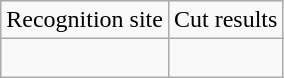<table class="wikitable">
<tr>
<td>Recognition site</td>
<td>Cut results</td>
</tr>
<tr>
<td><br></td>
<td><br></td>
</tr>
</table>
